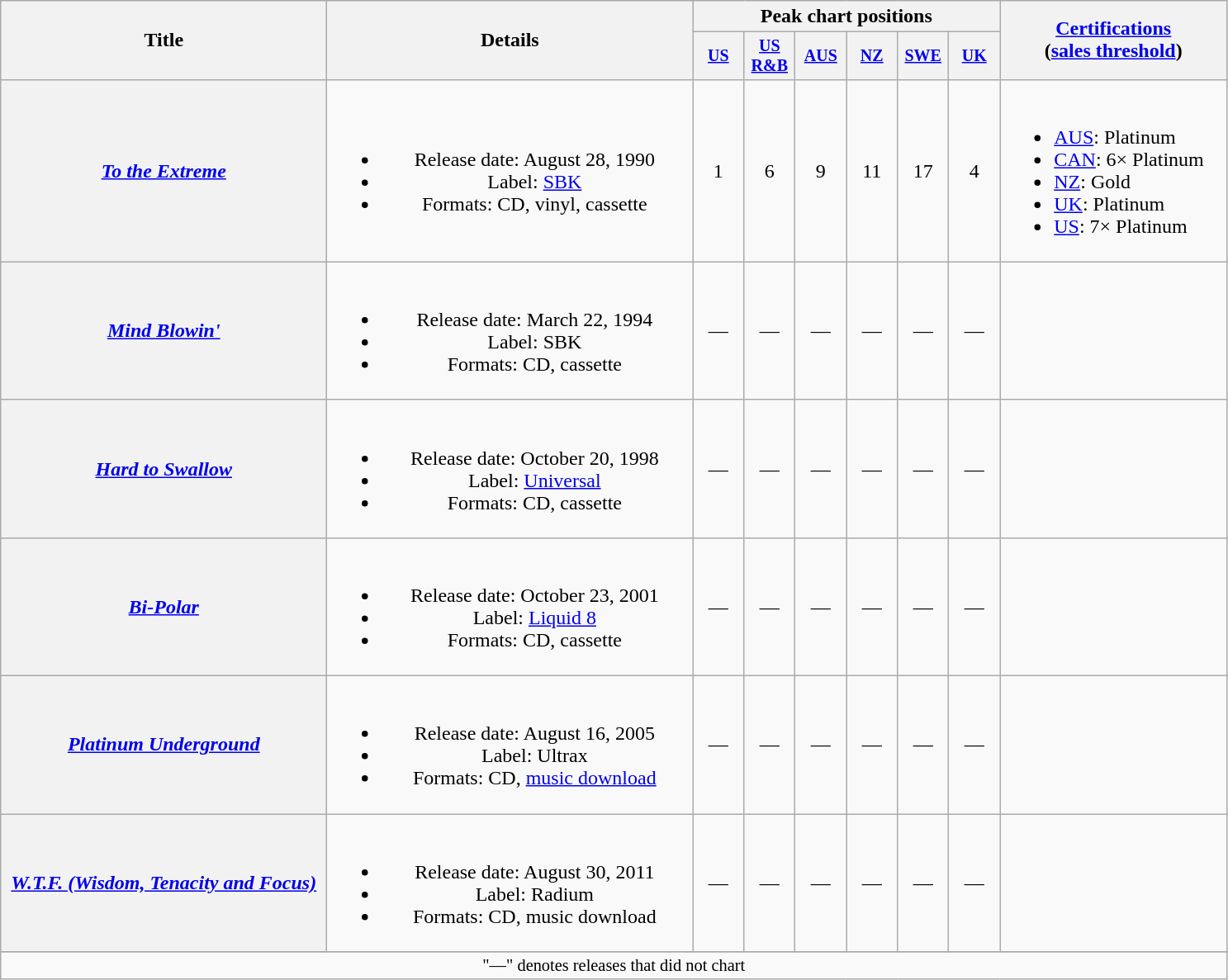<table class="wikitable plainrowheaders" style="text-align:center;">
<tr>
<th rowspan="2" style="width:16em;">Title</th>
<th rowspan="2" style="width:18em;">Details</th>
<th colspan="6">Peak chart positions</th>
<th rowspan="2" style="width:11em;"><a href='#'>Certifications</a><br>(<a href='#'>sales threshold</a>)</th>
</tr>
<tr style="font-size:smaller;">
<th width="35"><a href='#'>US</a><br></th>
<th width="35"><a href='#'>US R&B</a><br></th>
<th width="35"><a href='#'>AUS</a><br></th>
<th width="35"><a href='#'>NZ</a><br></th>
<th width="35"><a href='#'>SWE</a><br></th>
<th width="35"><a href='#'>UK</a><br></th>
</tr>
<tr>
<th scope="row"><em><a href='#'>To the Extreme</a></em></th>
<td><br><ul><li>Release date: August 28, 1990</li><li>Label: <a href='#'>SBK</a></li><li>Formats: CD, vinyl, cassette</li></ul></td>
<td>1</td>
<td>6</td>
<td>9</td>
<td>11</td>
<td>17</td>
<td>4</td>
<td align="left"><br><ul><li><a href='#'>AUS</a>: Platinum</li><li><a href='#'>CAN</a>: 6× Platinum</li><li><a href='#'>NZ</a>: Gold</li><li><a href='#'>UK</a>: Platinum</li><li><a href='#'>US</a>: 7× Platinum</li></ul></td>
</tr>
<tr>
<th scope="row"><em><a href='#'>Mind Blowin'</a></em></th>
<td><br><ul><li>Release date: March 22, 1994</li><li>Label: SBK</li><li>Formats: CD, cassette</li></ul></td>
<td>—</td>
<td>—</td>
<td>—</td>
<td>—</td>
<td>—</td>
<td>—</td>
<td></td>
</tr>
<tr>
<th scope="row"><em><a href='#'>Hard to Swallow</a></em></th>
<td><br><ul><li>Release date: October 20, 1998</li><li>Label: <a href='#'>Universal</a></li><li>Formats: CD, cassette</li></ul></td>
<td>—</td>
<td>—</td>
<td>—</td>
<td>—</td>
<td>—</td>
<td>—</td>
<td></td>
</tr>
<tr>
<th scope="row"><em><a href='#'>Bi-Polar</a></em></th>
<td><br><ul><li>Release date: October 23, 2001</li><li>Label: <a href='#'>Liquid 8</a></li><li>Formats: CD, cassette</li></ul></td>
<td>—</td>
<td>—</td>
<td>—</td>
<td>—</td>
<td>—</td>
<td>—</td>
<td></td>
</tr>
<tr>
<th scope="row"><em><a href='#'>Platinum Underground</a></em></th>
<td><br><ul><li>Release date: August 16, 2005</li><li>Label: Ultrax</li><li>Formats: CD, <a href='#'>music download</a></li></ul></td>
<td>—</td>
<td>—</td>
<td>—</td>
<td>—</td>
<td>—</td>
<td>—</td>
<td></td>
</tr>
<tr>
<th scope="row"><em><a href='#'>W.T.F. (Wisdom, Tenacity and Focus)</a></em></th>
<td><br><ul><li>Release date: August 30, 2011</li><li>Label: Radium</li><li>Formats: CD, music download</li></ul></td>
<td>—</td>
<td>—</td>
<td>—</td>
<td>—</td>
<td>—</td>
<td>—</td>
<td></td>
</tr>
<tr>
</tr>
<tr>
<td colspan="10" style="font-size:85%">"—" denotes releases that did not chart</td>
</tr>
</table>
